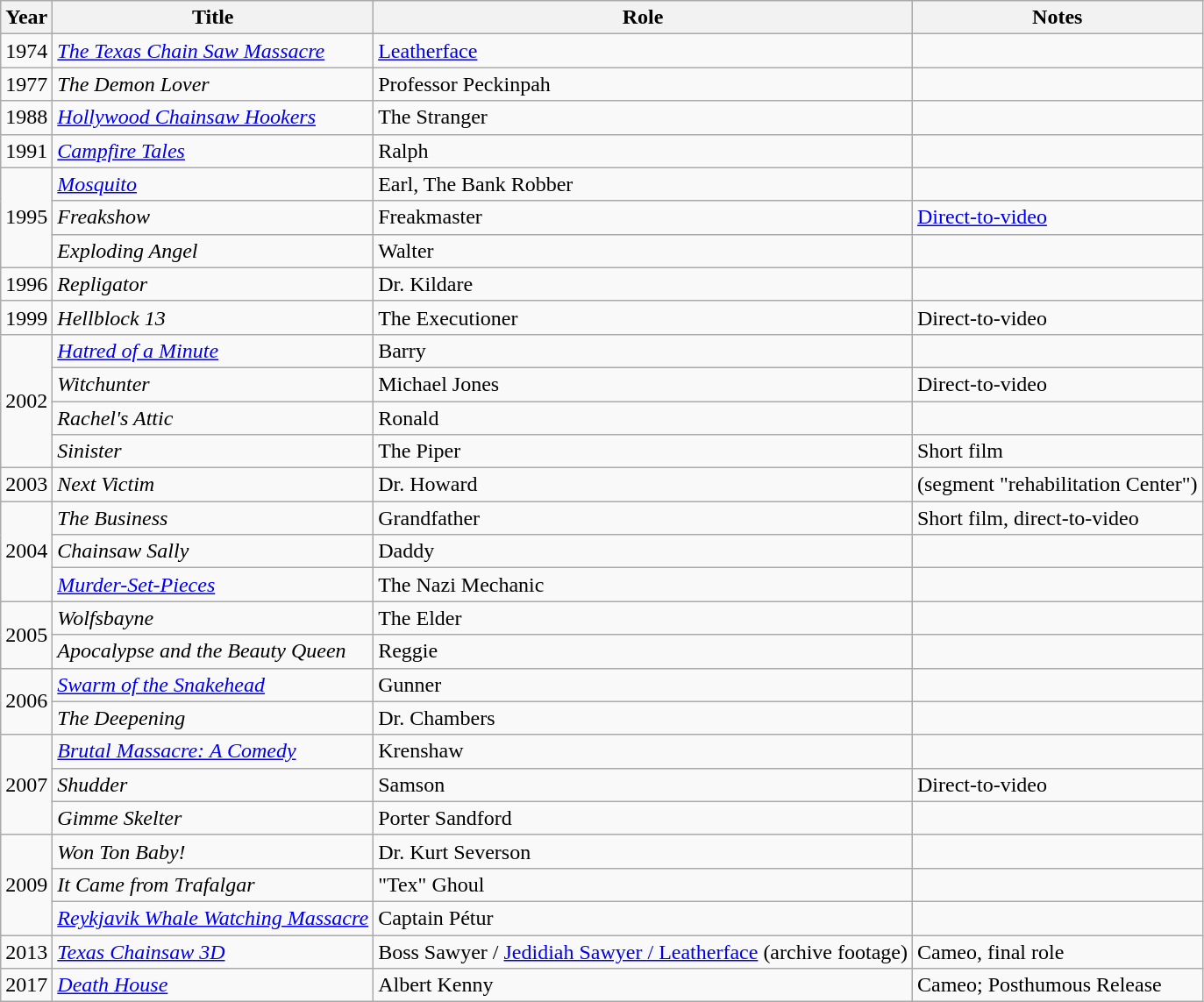<table class="wikitable sortable">
<tr>
<th>Year</th>
<th>Title</th>
<th>Role</th>
<th class="unsortable">Notes</th>
</tr>
<tr>
<td>1974</td>
<td><em><a href='#'>The Texas Chain Saw Massacre</a></em></td>
<td><a href='#'>Leatherface</a></td>
<td></td>
</tr>
<tr>
<td>1977</td>
<td><em>The Demon Lover</em></td>
<td>Professor Peckinpah</td>
<td></td>
</tr>
<tr>
<td>1988</td>
<td><em><a href='#'>Hollywood Chainsaw Hookers</a></em></td>
<td>The Stranger</td>
<td></td>
</tr>
<tr>
<td>1991</td>
<td><em><a href='#'>Campfire Tales</a></em></td>
<td>Ralph</td>
<td></td>
</tr>
<tr>
<td rowspan=3>1995</td>
<td><em><a href='#'>Mosquito</a></em></td>
<td>Earl, The Bank Robber</td>
<td></td>
</tr>
<tr>
<td><em>Freakshow</em></td>
<td>Freakmaster</td>
<td><a href='#'>Direct-to-video</a></td>
</tr>
<tr>
<td><em>Exploding Angel</em></td>
<td>Walter</td>
<td></td>
</tr>
<tr>
<td>1996</td>
<td><em>Repligator</em></td>
<td>Dr. Kildare</td>
<td></td>
</tr>
<tr>
<td>1999</td>
<td><em>Hellblock 13</em></td>
<td>The Executioner</td>
<td>Direct-to-video</td>
</tr>
<tr>
<td rowspan=4>2002</td>
<td><em><a href='#'>Hatred of a Minute</a></em></td>
<td>Barry</td>
<td></td>
</tr>
<tr>
<td><em>Witchunter</em></td>
<td>Michael Jones</td>
<td>Direct-to-video</td>
</tr>
<tr>
<td><em>Rachel's Attic</em></td>
<td>Ronald</td>
<td></td>
</tr>
<tr>
<td><em>Sinister</em></td>
<td>The Piper</td>
<td>Short film</td>
</tr>
<tr>
<td>2003</td>
<td><em>Next Victim</em></td>
<td>Dr. Howard</td>
<td>(segment "rehabilitation Center")</td>
</tr>
<tr>
<td rowspan=3>2004</td>
<td><em>The Business</em></td>
<td>Grandfather</td>
<td>Short film, direct-to-video</td>
</tr>
<tr>
<td><em>Chainsaw Sally</em></td>
<td>Daddy</td>
<td></td>
</tr>
<tr>
<td><em><a href='#'>Murder-Set-Pieces</a></em></td>
<td>The Nazi Mechanic</td>
<td></td>
</tr>
<tr>
<td rowspan=2>2005</td>
<td><em>Wolfsbayne</em></td>
<td>The Elder</td>
<td></td>
</tr>
<tr>
<td><em>Apocalypse and the Beauty Queen</em></td>
<td>Reggie</td>
<td></td>
</tr>
<tr>
<td rowspan=2>2006</td>
<td><em><a href='#'>Swarm of the Snakehead</a></em></td>
<td>Gunner</td>
<td></td>
</tr>
<tr>
<td><em>The Deepening</em></td>
<td>Dr. Chambers</td>
<td></td>
</tr>
<tr>
<td rowspan=3>2007</td>
<td><em><a href='#'>Brutal Massacre: A Comedy</a></em></td>
<td>Krenshaw</td>
<td></td>
</tr>
<tr>
<td><em>Shudder</em></td>
<td>Samson</td>
<td>Direct-to-video</td>
</tr>
<tr>
<td><em> Gimme Skelter</em></td>
<td>Porter Sandford</td>
<td></td>
</tr>
<tr>
<td rowspan=3>2009</td>
<td><em>Won Ton Baby!</em></td>
<td>Dr. Kurt Severson</td>
<td></td>
</tr>
<tr>
<td><em>It Came from Trafalgar</em></td>
<td>"Tex" Ghoul</td>
<td></td>
</tr>
<tr>
<td><em><a href='#'>Reykjavik Whale Watching Massacre</a></em></td>
<td>Captain Pétur</td>
<td></td>
</tr>
<tr>
<td>2013</td>
<td><em><a href='#'>Texas Chainsaw 3D</a></em></td>
<td>Boss Sawyer / <a href='#'>Jedidiah Sawyer / Leatherface</a> (archive footage)</td>
<td>Cameo, final role</td>
</tr>
<tr>
<td>2017</td>
<td><em><a href='#'>Death House</a></em></td>
<td>Albert Kenny</td>
<td>Cameo; Posthumous Release</td>
</tr>
</table>
